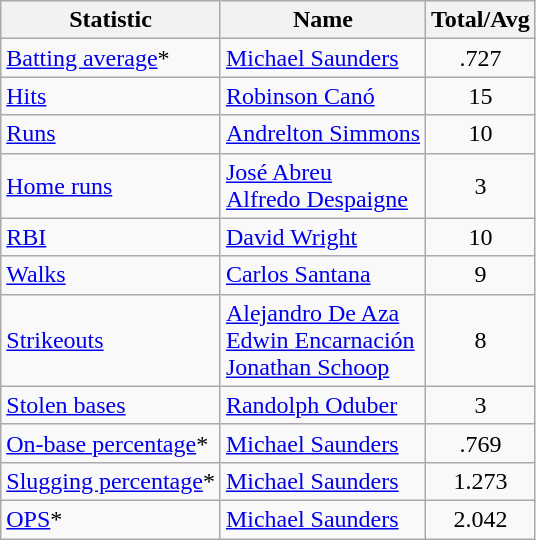<table class=wikitable>
<tr>
<th>Statistic</th>
<th>Name</th>
<th>Total/Avg</th>
</tr>
<tr>
<td><a href='#'>Batting average</a>*</td>
<td> <a href='#'>Michael Saunders</a></td>
<td align=center>.727</td>
</tr>
<tr>
<td><a href='#'>Hits</a></td>
<td> <a href='#'>Robinson Canó</a></td>
<td align=center>15</td>
</tr>
<tr>
<td><a href='#'>Runs</a></td>
<td> <a href='#'>Andrelton Simmons</a></td>
<td align=center>10</td>
</tr>
<tr>
<td><a href='#'>Home runs</a></td>
<td> <a href='#'>José Abreu</a><br> <a href='#'>Alfredo Despaigne</a></td>
<td align=center>3</td>
</tr>
<tr>
<td><a href='#'>RBI</a></td>
<td> <a href='#'>David Wright</a></td>
<td align=center>10</td>
</tr>
<tr>
<td><a href='#'>Walks</a></td>
<td> <a href='#'>Carlos Santana</a></td>
<td align=center>9</td>
</tr>
<tr>
<td><a href='#'>Strikeouts</a></td>
<td> <a href='#'>Alejandro De Aza</a><br> <a href='#'>Edwin Encarnación</a><br> <a href='#'>Jonathan Schoop</a></td>
<td align=center>8</td>
</tr>
<tr>
<td><a href='#'>Stolen bases</a></td>
<td> <a href='#'>Randolph Oduber</a></td>
<td align=center>3</td>
</tr>
<tr>
<td><a href='#'>On-base percentage</a>*</td>
<td> <a href='#'>Michael Saunders</a></td>
<td align=center>.769</td>
</tr>
<tr>
<td><a href='#'>Slugging percentage</a>*</td>
<td> <a href='#'>Michael Saunders</a></td>
<td align=center>1.273</td>
</tr>
<tr>
<td><a href='#'>OPS</a>*</td>
<td> <a href='#'>Michael Saunders</a></td>
<td align=center>2.042</td>
</tr>
</table>
